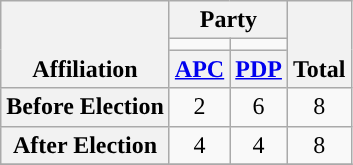<table class=wikitable style="text-align:center">
<tr style="vertical-align:bottom;">
<th rowspan=3>Affiliation</th>
<th colspan="2">Party</th>
<th rowspan=3>Total</th>
</tr>
<tr>
<td style="background-color:"></td>
<td style="background-color:"></td>
</tr>
<tr>
<th><a href='#'>APC</a></th>
<th><a href='#'>PDP</a></th>
</tr>
<tr>
<th>Before Election</th>
<td>2</td>
<td>6</td>
<td>8</td>
</tr>
<tr>
<th>After Election</th>
<td>4</td>
<td>4</td>
<td>8</td>
</tr>
<tr>
</tr>
</table>
